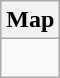<table class="wikitable">
<tr>
<th>Map</th>
</tr>
<tr>
<td><div><br> 







</div></td>
</tr>
</table>
